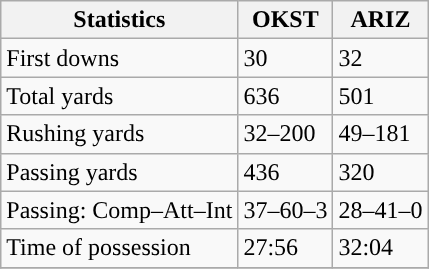<table class="wikitable" style="float: left;">
<tr>
<th>Statistics</th>
<th>OKST</th>
<th>ARIZ</th>
</tr>
<tr>
<td>First downs</td>
<td>30</td>
<td>32</td>
</tr>
<tr>
<td>Total yards</td>
<td>636</td>
<td>501</td>
</tr>
<tr>
<td>Rushing yards</td>
<td>32–200</td>
<td>49–181</td>
</tr>
<tr>
<td>Passing yards</td>
<td>436</td>
<td>320</td>
</tr>
<tr>
<td>Passing: Comp–Att–Int</td>
<td>37–60–3</td>
<td>28–41–0</td>
</tr>
<tr>
<td>Time of possession</td>
<td>27:56</td>
<td>32:04</td>
</tr>
<tr>
</tr>
</table>
